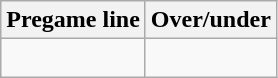<table class="wikitable">
<tr align="center">
<th style=>Pregame line</th>
<th style=>Over/under</th>
</tr>
<tr align="center">
<td> </td>
<td> </td>
</tr>
</table>
